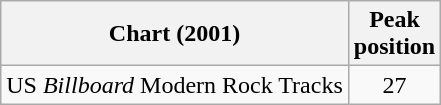<table class="wikitable sortable">
<tr>
<th>Chart (2001)</th>
<th>Peak<br>position</th>
</tr>
<tr>
<td>US <em>Billboard</em> Modern Rock Tracks</td>
<td align="center">27</td>
</tr>
</table>
